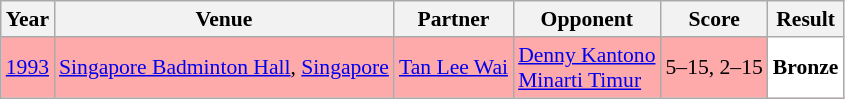<table class="sortable wikitable" style="font-size: 90%;">
<tr>
<th>Year</th>
<th>Venue</th>
<th>Partner</th>
<th>Opponent</th>
<th>Score</th>
<th>Result</th>
</tr>
<tr style="background:#FFAAAA">
<td align="center"><a href='#'>1993</a></td>
<td><a href='#'>Singapore Badminton Hall</a>, <a href='#'>Singapore</a></td>
<td> <a href='#'>Tan Lee Wai</a></td>
<td> <a href='#'>Denny Kantono</a><br> <a href='#'>Minarti Timur</a></td>
<td>5–15, 2–15</td>
<td style="text-align:left; background:white"> <strong>Bronze</strong></td>
</tr>
</table>
